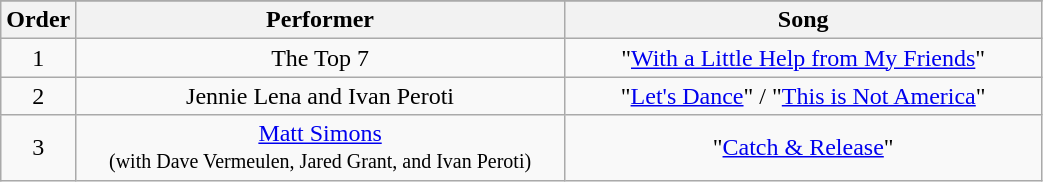<table class="wikitable" style="text-align:center; width:55%;">
<tr>
</tr>
<tr>
<th style="width:01%;">Order</th>
<th style="width:50%;">Performer</th>
<th style="width:49%;">Song</th>
</tr>
<tr>
<td>1</td>
<td>The Top 7</td>
<td>"<a href='#'>With a Little Help from My Friends</a>"</td>
</tr>
<tr>
<td>2</td>
<td>Jennie Lena and Ivan Peroti</td>
<td>"<a href='#'>Let's Dance</a>" / "<a href='#'>This is Not America</a>"</td>
</tr>
<tr>
<td>3</td>
<td><a href='#'>Matt Simons</a> <br><small>(with Dave Vermeulen, Jared Grant, and Ivan Peroti)</small></td>
<td>"<a href='#'>Catch & Release</a>"</td>
</tr>
</table>
